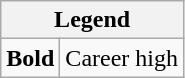<table class="wikitable mw-collapsible mw-collapsed">
<tr>
<th colspan="2">Legend</th>
</tr>
<tr>
<td><strong>Bold</strong></td>
<td>Career high</td>
</tr>
</table>
